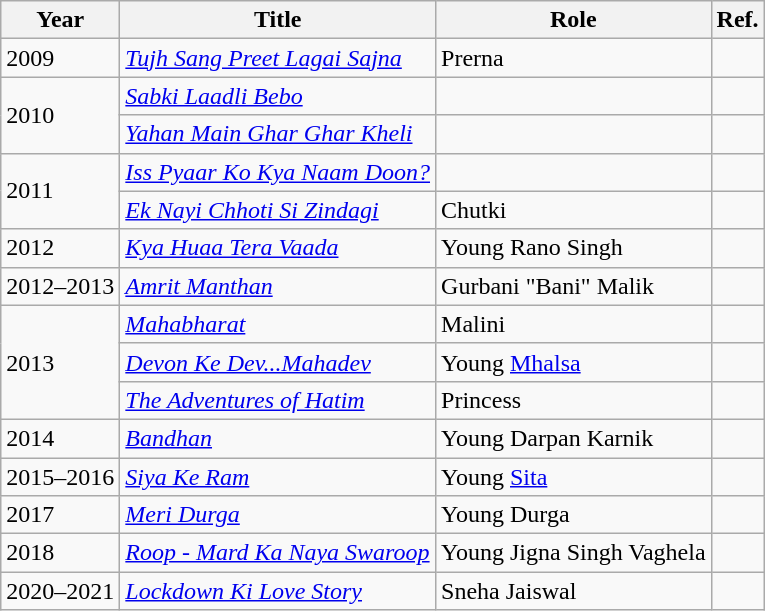<table class="wikitable sortable">
<tr>
<th>Year</th>
<th>Title</th>
<th>Role</th>
<th>Ref.</th>
</tr>
<tr>
<td>2009</td>
<td><em><a href='#'>Tujh Sang Preet Lagai Sajna</a></em></td>
<td>Prerna</td>
<td></td>
</tr>
<tr>
<td rowspan="2">2010</td>
<td><em><a href='#'>Sabki Laadli Bebo</a></em></td>
<td></td>
<td></td>
</tr>
<tr>
<td><em><a href='#'>Yahan Main Ghar Ghar Kheli</a></em></td>
<td></td>
<td></td>
</tr>
<tr>
<td rowspan="2">2011</td>
<td><em><a href='#'>Iss Pyaar Ko Kya Naam Doon?</a></em></td>
<td></td>
<td></td>
</tr>
<tr>
<td><em><a href='#'>Ek Nayi Chhoti Si Zindagi</a></em></td>
<td>Chutki</td>
<td></td>
</tr>
<tr>
<td>2012</td>
<td><em><a href='#'>Kya Huaa Tera Vaada</a></em></td>
<td>Young Rano Singh</td>
<td></td>
</tr>
<tr>
<td>2012–2013</td>
<td><em><a href='#'>Amrit Manthan</a></em></td>
<td>Gurbani "Bani" Malik</td>
<td></td>
</tr>
<tr>
<td rowspan="3">2013</td>
<td><em><a href='#'>Mahabharat</a></em></td>
<td>Malini</td>
<td></td>
</tr>
<tr>
<td><em><a href='#'>Devon Ke Dev...Mahadev</a></em></td>
<td>Young <a href='#'>Mhalsa</a></td>
<td></td>
</tr>
<tr>
<td><em><a href='#'>The Adventures of Hatim</a></em></td>
<td>Princess</td>
<td></td>
</tr>
<tr>
<td>2014</td>
<td><em><a href='#'>Bandhan</a></em></td>
<td>Young Darpan Karnik</td>
<td></td>
</tr>
<tr>
<td>2015–2016</td>
<td><em><a href='#'>Siya Ke Ram</a></em></td>
<td>Young <a href='#'>Sita</a></td>
<td></td>
</tr>
<tr>
<td>2017</td>
<td><em><a href='#'>Meri Durga</a></em></td>
<td>Young Durga</td>
<td></td>
</tr>
<tr>
<td>2018</td>
<td><em><a href='#'>Roop - Mard Ka Naya Swaroop</a></em></td>
<td>Young Jigna Singh Vaghela</td>
<td></td>
</tr>
<tr>
<td>2020–2021</td>
<td><em><a href='#'>Lockdown Ki Love Story</a></em></td>
<td>Sneha Jaiswal</td>
<td></td>
</tr>
</table>
